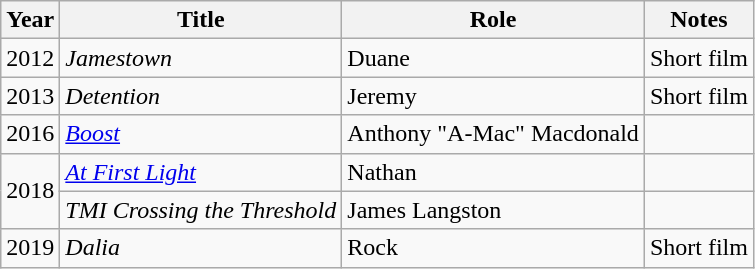<table class="wikitable sortable">
<tr>
<th>Year</th>
<th>Title</th>
<th>Role</th>
<th>Notes</th>
</tr>
<tr>
<td>2012</td>
<td><em>Jamestown</em></td>
<td>Duane</td>
<td>Short film</td>
</tr>
<tr>
<td>2013</td>
<td><em>Detention</em></td>
<td>Jeremy</td>
<td>Short film</td>
</tr>
<tr>
<td>2016</td>
<td><em><a href='#'>Boost</a></em></td>
<td>Anthony "A-Mac" Macdonald</td>
<td></td>
</tr>
<tr>
<td rowspan="2">2018</td>
<td><em><a href='#'>At First Light</a></em></td>
<td>Nathan</td>
<td></td>
</tr>
<tr>
<td><em>TMI Crossing the Threshold</em></td>
<td>James Langston</td>
<td></td>
</tr>
<tr>
<td>2019</td>
<td><em>Dalia</em></td>
<td>Rock</td>
<td>Short film</td>
</tr>
</table>
